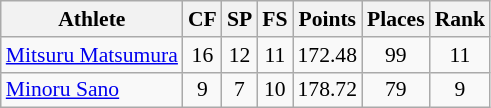<table class="wikitable" border="1" style="font-size:90%">
<tr>
<th>Athlete</th>
<th>CF</th>
<th>SP</th>
<th>FS</th>
<th>Points</th>
<th>Places</th>
<th>Rank</th>
</tr>
<tr align=center>
<td align=left><a href='#'>Mitsuru Matsumura</a></td>
<td>16</td>
<td>12</td>
<td>11</td>
<td>172.48</td>
<td>99</td>
<td>11</td>
</tr>
<tr align=center>
<td align=left><a href='#'>Minoru Sano</a></td>
<td>9</td>
<td>7</td>
<td>10</td>
<td>178.72</td>
<td>79</td>
<td>9</td>
</tr>
</table>
